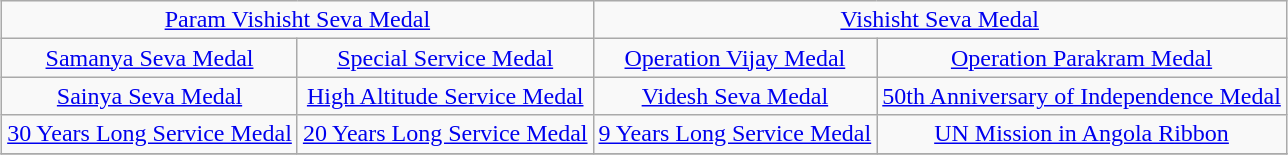<table class="wikitable" style="margin:1em auto;text-align:center;">
<tr>
<td colspan="2"><a href='#'>Param Vishisht Seva Medal</a></td>
<td colspan="2"><a href='#'>Vishisht Seva Medal</a></td>
</tr>
<tr>
<td><a href='#'>Samanya Seva Medal</a></td>
<td><a href='#'>Special Service Medal</a></td>
<td><a href='#'>Operation Vijay Medal</a></td>
<td><a href='#'>Operation Parakram Medal</a></td>
</tr>
<tr>
<td><a href='#'>Sainya Seva Medal</a></td>
<td><a href='#'>High Altitude Service Medal</a></td>
<td><a href='#'>Videsh Seva Medal</a></td>
<td><a href='#'>50th Anniversary of Independence Medal</a></td>
</tr>
<tr>
<td><a href='#'>30 Years Long Service Medal</a></td>
<td><a href='#'>20 Years Long Service Medal</a></td>
<td><a href='#'>9 Years Long Service Medal</a></td>
<td><a href='#'>UN Mission in Angola Ribbon</a></td>
</tr>
<tr>
</tr>
</table>
